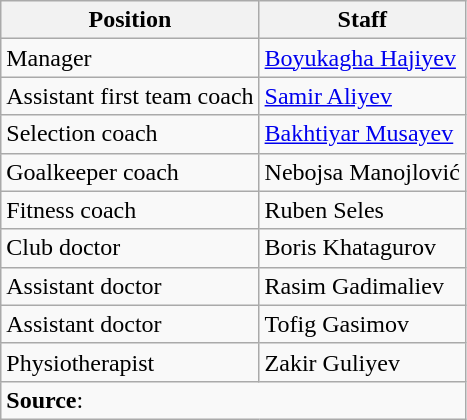<table class="wikitable">
<tr>
<th>Position</th>
<th>Staff</th>
</tr>
<tr>
<td>Manager</td>
<td> <a href='#'>Boyukagha Hajiyev</a></td>
</tr>
<tr>
<td>Assistant first team coach</td>
<td> <a href='#'>Samir Aliyev</a></td>
</tr>
<tr>
<td>Selection coach</td>
<td> <a href='#'>Bakhtiyar Musayev</a></td>
</tr>
<tr>
<td>Goalkeeper coach</td>
<td> Nebojsa Manojlović</td>
</tr>
<tr>
<td>Fitness coach</td>
<td> Ruben Seles</td>
</tr>
<tr>
<td>Club doctor</td>
<td> Boris Khatagurov</td>
</tr>
<tr>
<td>Assistant doctor</td>
<td> Rasim Gadimaliev</td>
</tr>
<tr>
<td>Assistant doctor</td>
<td> Tofig Gasimov</td>
</tr>
<tr>
<td>Physiotherapist</td>
<td> Zakir Guliyev</td>
</tr>
<tr>
<td colspan="2"><strong>Source</strong>: </td>
</tr>
</table>
